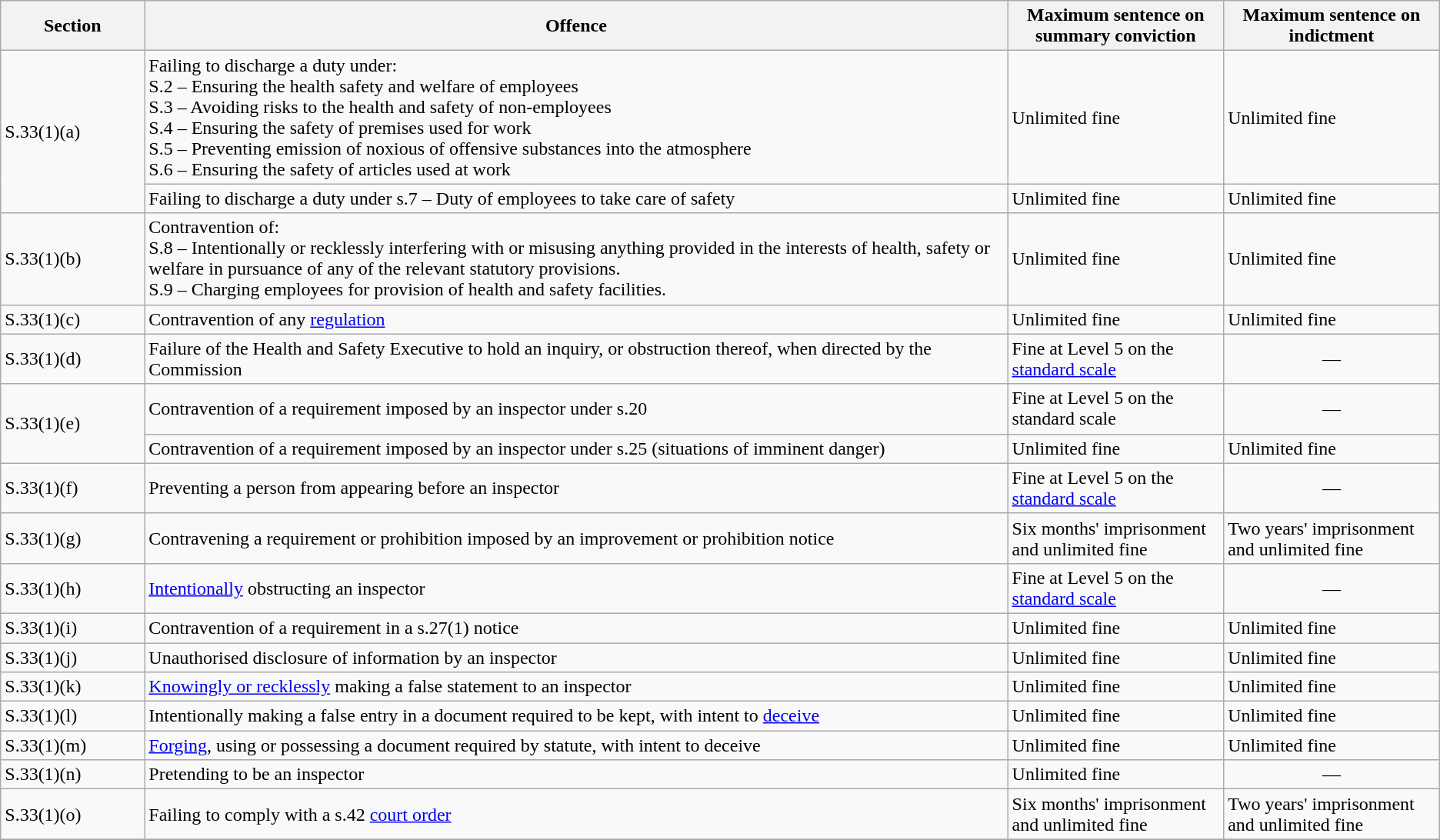<table class="wikitable">
<tr>
<th width="10%">Section</th>
<th width="60%">Offence</th>
<th width="15%">Maximum sentence on summary conviction</th>
<th width="15%">Maximum sentence on indictment</th>
</tr>
<tr>
<td rowspan=2>S.33(1)(a)</td>
<td>Failing to discharge a duty under:<br>S.2 – Ensuring the health safety and welfare of employees<br>S.3 – Avoiding risks to the health and safety of non-employees<br>S.4 – Ensuring the safety of premises used for work<br>S.5 – Preventing emission of noxious of offensive substances into the atmosphere<br>S.6 – Ensuring the safety of articles used at work</td>
<td>Unlimited fine</td>
<td>Unlimited fine</td>
</tr>
<tr>
<td>Failing to discharge a duty under s.7 – Duty of employees to take care of safety</td>
<td>Unlimited fine</td>
<td>Unlimited fine</td>
</tr>
<tr>
<td>S.33(1)(b)</td>
<td>Contravention of:<br>S.8 – Intentionally or recklessly interfering with or misusing anything provided in the interests of health, safety or welfare in pursuance of any of the relevant statutory provisions.<br>S.9 – Charging employees for provision of health and safety facilities.</td>
<td>Unlimited fine</td>
<td>Unlimited fine</td>
</tr>
<tr>
<td>S.33(1)(c)</td>
<td>Contravention of any <a href='#'>regulation</a></td>
<td>Unlimited fine</td>
<td>Unlimited fine</td>
</tr>
<tr>
<td>S.33(1)(d)</td>
<td>Failure of the Health and Safety Executive to hold an inquiry, or obstruction thereof, when directed by the Commission</td>
<td>Fine at Level 5 on the <a href='#'>standard scale</a></td>
<td style="text-align:center;">—</td>
</tr>
<tr>
<td rowspan=2>S.33(1)(e)</td>
<td>Contravention of a requirement imposed by an inspector under s.20</td>
<td>Fine at Level 5 on the standard scale</td>
<td style="text-align:center;">—</td>
</tr>
<tr>
<td>Contravention of a requirement imposed by an inspector under s.25 (situations of imminent danger)</td>
<td>Unlimited fine</td>
<td>Unlimited fine</td>
</tr>
<tr>
<td>S.33(1)(f)</td>
<td>Preventing a person from appearing before an inspector</td>
<td>Fine at Level 5 on the <a href='#'>standard scale</a></td>
<td style="text-align:center;">—</td>
</tr>
<tr>
<td>S.33(1)(g)</td>
<td>Contravening a requirement or prohibition imposed by an improvement or prohibition notice</td>
<td>Six months' imprisonment and unlimited fine</td>
<td>Two years' imprisonment and unlimited fine</td>
</tr>
<tr>
<td>S.33(1)(h)</td>
<td><a href='#'>Intentionally</a> obstructing an inspector</td>
<td>Fine at Level 5 on the <a href='#'>standard scale</a></td>
<td style="text-align:center;">—</td>
</tr>
<tr>
<td>S.33(1)(i)</td>
<td>Contravention of a requirement in a s.27(1) notice</td>
<td>Unlimited fine</td>
<td>Unlimited fine</td>
</tr>
<tr>
<td>S.33(1)(j)</td>
<td>Unauthorised disclosure of information by an inspector</td>
<td>Unlimited fine</td>
<td>Unlimited fine</td>
</tr>
<tr>
<td>S.33(1)(k)</td>
<td><a href='#'>Knowingly or recklessly</a> making a false statement to an inspector</td>
<td>Unlimited fine</td>
<td>Unlimited fine</td>
</tr>
<tr>
<td>S.33(1)(l)</td>
<td>Intentionally making a false entry in a document required to be kept, with intent to <a href='#'>deceive</a></td>
<td>Unlimited fine</td>
<td>Unlimited fine</td>
</tr>
<tr>
<td>S.33(1)(m)</td>
<td><a href='#'>Forging</a>, using or possessing a document required by statute, with intent to deceive</td>
<td>Unlimited fine</td>
<td>Unlimited fine</td>
</tr>
<tr>
<td>S.33(1)(n)</td>
<td>Pretending to be an inspector</td>
<td>Unlimited fine</td>
<td style="text-align:center;">—</td>
</tr>
<tr>
<td>S.33(1)(o)</td>
<td>Failing to comply with a s.42 <a href='#'>court order</a></td>
<td>Six months' imprisonment and unlimited fine</td>
<td>Two years' imprisonment and unlimited fine</td>
</tr>
<tr>
</tr>
</table>
